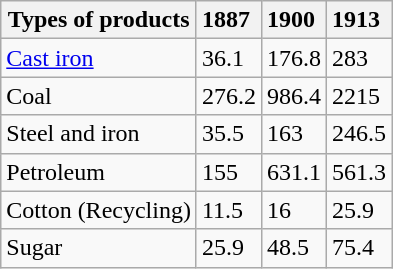<table class="wikitable">
<tr>
<th>Types of products</th>
<th>1887 </th>
<th>1900 </th>
<th>1913 </th>
</tr>
<tr>
<td><a href='#'>Cast iron</a></td>
<td>36.1</td>
<td>176.8</td>
<td>283</td>
</tr>
<tr>
<td>Coal</td>
<td>276.2</td>
<td>986.4</td>
<td>2215</td>
</tr>
<tr>
<td>Steel and iron</td>
<td>35.5</td>
<td>163</td>
<td>246.5</td>
</tr>
<tr>
<td>Petroleum</td>
<td>155</td>
<td>631.1</td>
<td>561.3</td>
</tr>
<tr>
<td>Cotton (Recycling)</td>
<td>11.5</td>
<td>16</td>
<td>25.9</td>
</tr>
<tr>
<td>Sugar</td>
<td>25.9</td>
<td>48.5</td>
<td>75.4</td>
</tr>
</table>
